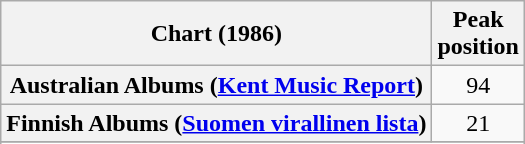<table class="wikitable sortable plainrowheaders" style="text-align:center">
<tr>
<th>Chart (1986)</th>
<th>Peak<br>position</th>
</tr>
<tr>
<th scope="row">Australian Albums (<a href='#'>Kent Music Report</a>)</th>
<td>94</td>
</tr>
<tr>
<th scope="row">Finnish Albums (<a href='#'>Suomen virallinen lista</a>)</th>
<td>21</td>
</tr>
<tr>
</tr>
<tr>
</tr>
<tr>
</tr>
</table>
